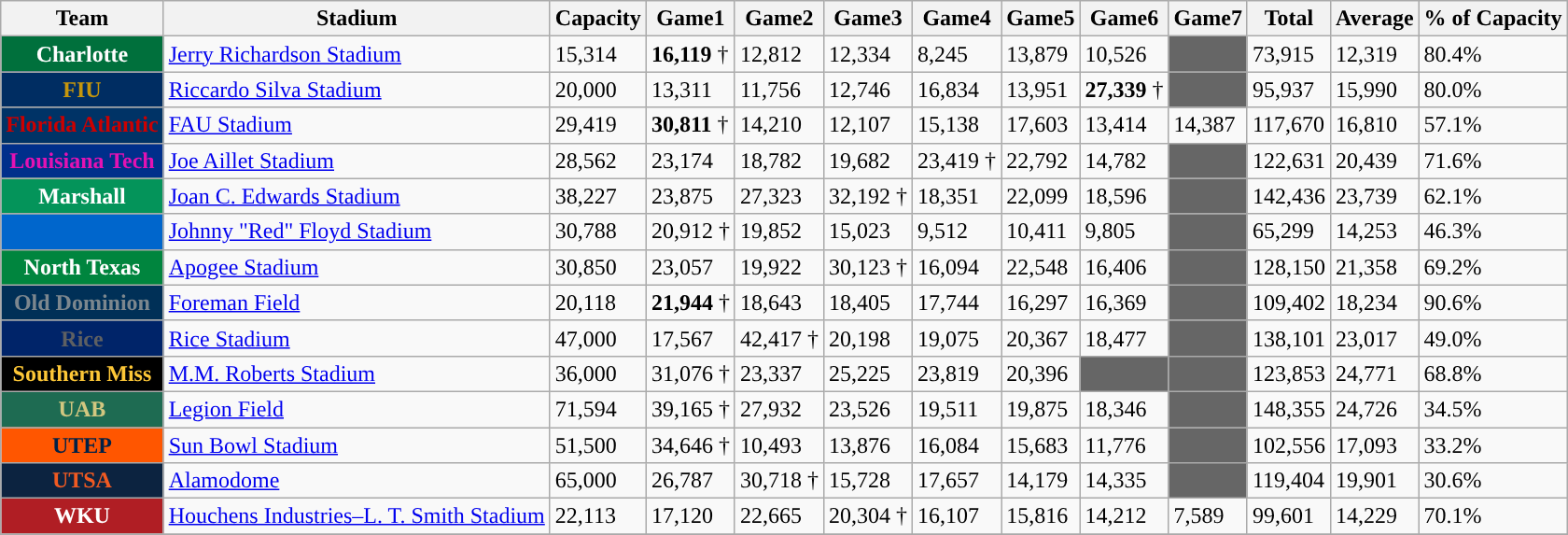<table class="wikitable sortable wikitable source">
<tr>
<th>Team</th>
<th>Stadium</th>
<th>Capacity</th>
<th>Game1</th>
<th>Game2</th>
<th>Game3</th>
<th>Game4</th>
<th>Game5</th>
<th>Game6</th>
<th>Game7</th>
<th>Total</th>
<th>Average</th>
<th>% of Capacity</th>
</tr>
<tr>
<th style="background:#00703C; color:#FFFFFF;">Charlotte</th>
<td><a href='#'>Jerry Richardson Stadium</a></td>
<td>15,314</td>
<td><strong>16,119</strong> †</td>
<td>12,812</td>
<td>12,334</td>
<td>8,245</td>
<td>13,879</td>
<td>10,526</td>
<td style="background:#666666;"></td>
<td>73,915</td>
<td>12,319</td>
<td>80.4%</td>
</tr>
<tr>
<th style="background:#002d62; color:#c5960c;">FIU</th>
<td><a href='#'>Riccardo Silva Stadium</a></td>
<td>20,000</td>
<td>13,311</td>
<td>11,756</td>
<td>12,746</td>
<td>16,834</td>
<td>13,951</td>
<td><strong>27,339</strong> †</td>
<td style="background:#666666;"></td>
<td>95,937</td>
<td>15,990</td>
<td>80.0%</td>
</tr>
<tr>
<th style="background:#003366; color:#CC0000;">Florida Atlantic</th>
<td><a href='#'>FAU Stadium</a></td>
<td>29,419</td>
<td><strong>30,811</strong> †</td>
<td>14,210</td>
<td>12,107</td>
<td>15,138</td>
<td>17,603</td>
<td>13,414</td>
<td>14,387</td>
<td>117,670</td>
<td>16,810</td>
<td>57.1%</td>
</tr>
<tr>
<th style="background:#002F8B; color:#E312B3;">Louisiana Tech</th>
<td><a href='#'>Joe Aillet Stadium</a></td>
<td>28,562</td>
<td>23,174</td>
<td>18,782</td>
<td>19,682</td>
<td>23,419 †</td>
<td>22,792</td>
<td>14,782</td>
<td style="background:#666666;"></td>
<td>122,631</td>
<td>20,439</td>
<td>71.6%</td>
</tr>
<tr>
<th style="background:#04945a; color:#FFFFFF;">Marshall</th>
<td><a href='#'>Joan C. Edwards Stadium</a></td>
<td>38,227</td>
<td>23,875</td>
<td>27,323</td>
<td>32,192 †</td>
<td>18,351</td>
<td>22,099</td>
<td>18,596</td>
<td style="background:#666666;"></td>
<td>142,436</td>
<td>23,739</td>
<td>62.1%</td>
</tr>
<tr>
<th style="background:#0066CC; color:#ffffff;"></th>
<td><a href='#'>Johnny "Red" Floyd Stadium</a></td>
<td>30,788</td>
<td>20,912 †</td>
<td>19,852</td>
<td>15,023</td>
<td>9,512</td>
<td>10,411</td>
<td>9,805</td>
<td style="background:#666666;"></td>
<td>65,299</td>
<td>14,253</td>
<td>46.3%</td>
</tr>
<tr>
<th style="background:#00853E; color:#FFFFFF;">North Texas</th>
<td><a href='#'>Apogee Stadium</a></td>
<td>30,850</td>
<td>23,057</td>
<td>19,922</td>
<td>30,123 †</td>
<td>16,094</td>
<td>22,548</td>
<td>16,406</td>
<td style="background:#666666;"></td>
<td>128,150</td>
<td>21,358</td>
<td>69.2%</td>
</tr>
<tr>
<th style="background:#003057; color:#7c878e;">Old Dominion</th>
<td><a href='#'>Foreman Field</a></td>
<td>20,118</td>
<td><strong>21,944</strong> †</td>
<td>18,643</td>
<td>18,405</td>
<td>17,744</td>
<td>16,297</td>
<td>16,369</td>
<td style="background:#666666;"></td>
<td>109,402</td>
<td>18,234</td>
<td>90.6%</td>
</tr>
<tr>
<th style="background:#002469; color:#5e6062;">Rice</th>
<td><a href='#'>Rice Stadium</a></td>
<td>47,000</td>
<td>17,567</td>
<td>42,417 †</td>
<td>20,198</td>
<td>19,075</td>
<td>20,367</td>
<td>18,477</td>
<td style="background:#666666;"></td>
<td>138,101</td>
<td>23,017</td>
<td>49.0%</td>
</tr>
<tr>
<th style="background:#000000; color:#FDC737;">Southern Miss</th>
<td><a href='#'>M.M. Roberts Stadium</a></td>
<td>36,000</td>
<td>31,076 †</td>
<td>23,337</td>
<td>25,225</td>
<td>23,819</td>
<td>20,396</td>
<td style="background:#666666;"></td>
<td style="background:#666666;"></td>
<td>123,853</td>
<td>24,771</td>
<td>68.8%</td>
</tr>
<tr>
<th style="background:#1E6B52; color:#D2C780;">UAB</th>
<td><a href='#'>Legion Field</a></td>
<td>71,594</td>
<td>39,165 †</td>
<td>27,932</td>
<td>23,526</td>
<td>19,511</td>
<td>19,875</td>
<td>18,346</td>
<td style="background:#666666;"></td>
<td>148,355</td>
<td>24,726</td>
<td>34.5%</td>
</tr>
<tr>
<th style="background:#ff5600; color:#002147;">UTEP</th>
<td><a href='#'>Sun Bowl Stadium</a></td>
<td>51,500</td>
<td>34,646 †</td>
<td>10,493</td>
<td>13,876</td>
<td>16,084</td>
<td>15,683</td>
<td>11,776</td>
<td style="background:#666666;"></td>
<td>102,556</td>
<td>17,093</td>
<td>33.2%</td>
</tr>
<tr>
<th style="background:#0c2340; color:#f15a22;">UTSA</th>
<td><a href='#'>Alamodome</a></td>
<td>65,000</td>
<td>26,787</td>
<td>30,718 †</td>
<td>15,728</td>
<td>17,657</td>
<td>14,179</td>
<td>14,335</td>
<td style="background:#666666;"></td>
<td>119,404</td>
<td>19,901</td>
<td>30.6%</td>
</tr>
<tr>
<th style="background:#B01E24; color:#FFFFFF">WKU</th>
<td><a href='#'>Houchens Industries–L. T. Smith Stadium</a></td>
<td>22,113</td>
<td>17,120</td>
<td>22,665</td>
<td>20,304 †</td>
<td>16,107</td>
<td>15,816</td>
<td>14,212</td>
<td>7,589</td>
<td>99,601</td>
<td>14,229</td>
<td>70.1%</td>
</tr>
<tr>
</tr>
</table>
